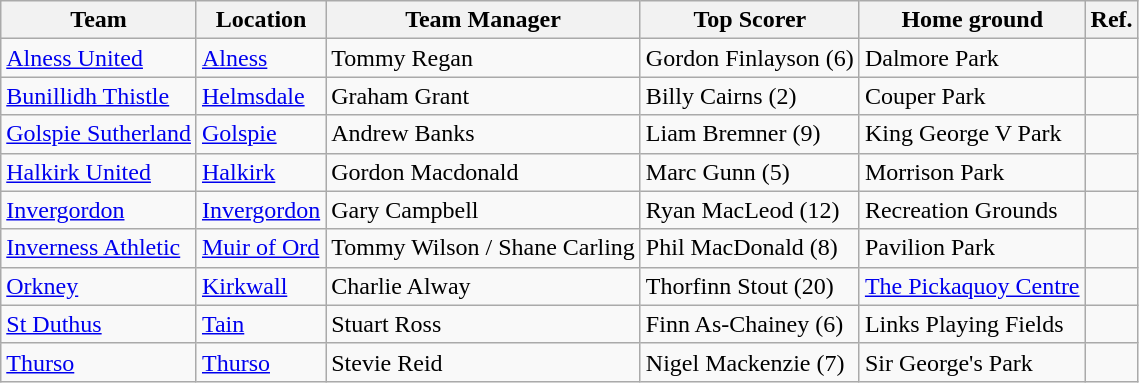<table class="wikitable sortable">
<tr>
<th>Team</th>
<th>Location</th>
<th>Team Manager</th>
<th>Top Scorer</th>
<th>Home ground</th>
<th>Ref.</th>
</tr>
<tr>
<td><a href='#'>Alness United</a></td>
<td><a href='#'>Alness</a></td>
<td>Tommy Regan</td>
<td>Gordon Finlayson (6)</td>
<td>Dalmore Park</td>
<td></td>
</tr>
<tr>
<td><a href='#'>Bunillidh Thistle</a></td>
<td><a href='#'>Helmsdale</a></td>
<td>Graham Grant</td>
<td>Billy Cairns (2)</td>
<td>Couper Park</td>
<td></td>
</tr>
<tr>
<td><a href='#'>Golspie Sutherland</a></td>
<td><a href='#'>Golspie</a></td>
<td>Andrew Banks</td>
<td>Liam Bremner (9)</td>
<td>King George V Park</td>
<td></td>
</tr>
<tr>
<td><a href='#'>Halkirk United</a></td>
<td><a href='#'>Halkirk</a></td>
<td>Gordon Macdonald</td>
<td>Marc Gunn (5)</td>
<td>Morrison Park</td>
<td></td>
</tr>
<tr>
<td><a href='#'>Invergordon</a></td>
<td><a href='#'>Invergordon</a></td>
<td>Gary Campbell</td>
<td>Ryan MacLeod (12)</td>
<td>Recreation Grounds</td>
<td></td>
</tr>
<tr>
<td><a href='#'>Inverness Athletic</a></td>
<td><a href='#'>Muir of Ord</a></td>
<td>Tommy Wilson / Shane Carling</td>
<td>Phil MacDonald (8)</td>
<td>Pavilion Park</td>
<td></td>
</tr>
<tr>
<td><a href='#'>Orkney</a></td>
<td><a href='#'>Kirkwall</a></td>
<td>Charlie Alway</td>
<td>Thorfinn Stout (20)</td>
<td><a href='#'>The Pickaquoy Centre</a></td>
<td></td>
</tr>
<tr>
<td><a href='#'>St Duthus</a></td>
<td><a href='#'>Tain</a></td>
<td>Stuart Ross</td>
<td>Finn As-Chainey (6)</td>
<td>Links Playing Fields</td>
<td></td>
</tr>
<tr>
<td><a href='#'>Thurso</a></td>
<td><a href='#'>Thurso</a></td>
<td>Stevie Reid</td>
<td>Nigel Mackenzie (7)</td>
<td>Sir George's Park</td>
<td></td>
</tr>
</table>
